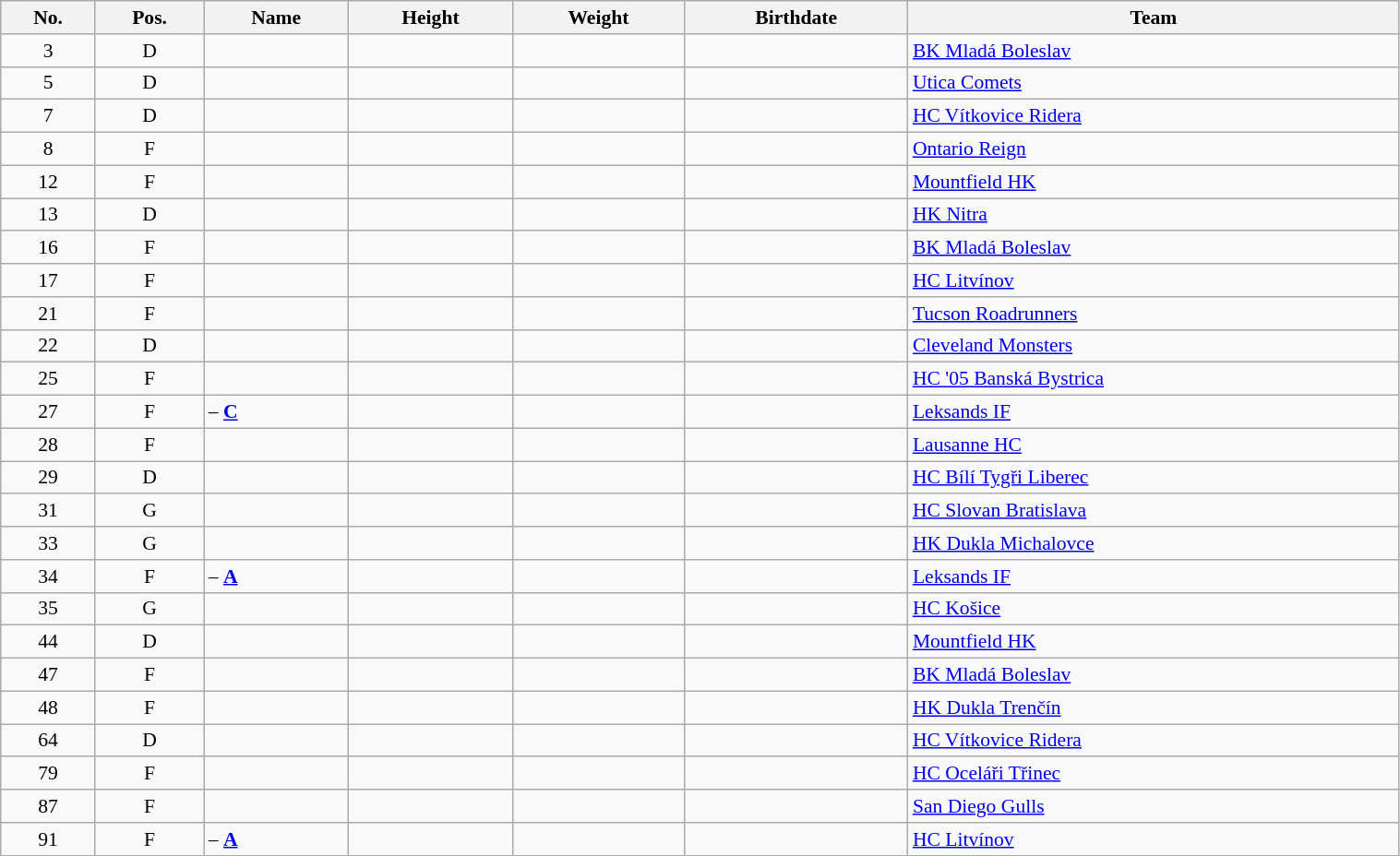<table width="80%" class="wikitable sortable" style="font-size: 90%; text-align: center;">
<tr>
<th>No.</th>
<th>Pos.</th>
<th>Name</th>
<th>Height</th>
<th>Weight</th>
<th>Birthdate</th>
<th>Team</th>
</tr>
<tr>
<td>3</td>
<td>D</td>
<td align=left></td>
<td></td>
<td></td>
<td></td>
<td style="text-align:left;"> <a href='#'>BK Mladá Boleslav</a></td>
</tr>
<tr>
<td>5</td>
<td>D</td>
<td align=left></td>
<td></td>
<td></td>
<td></td>
<td style="text-align:left;"> <a href='#'>Utica Comets</a></td>
</tr>
<tr>
<td>7</td>
<td>D</td>
<td align=left></td>
<td></td>
<td></td>
<td></td>
<td style="text-align:left;"> <a href='#'>HC Vítkovice Ridera</a></td>
</tr>
<tr>
<td>8</td>
<td>F</td>
<td align=left></td>
<td></td>
<td></td>
<td></td>
<td style="text-align:left;"> <a href='#'>Ontario Reign</a></td>
</tr>
<tr>
<td>12</td>
<td>F</td>
<td align=left></td>
<td></td>
<td></td>
<td></td>
<td style="text-align:left;"> <a href='#'>Mountfield HK</a></td>
</tr>
<tr>
<td>13</td>
<td>D</td>
<td align=left></td>
<td></td>
<td></td>
<td></td>
<td style="text-align:left;"> <a href='#'>HK Nitra</a></td>
</tr>
<tr>
<td>16</td>
<td>F</td>
<td align=left></td>
<td></td>
<td></td>
<td></td>
<td style="text-align:left;"> <a href='#'>BK Mladá Boleslav</a></td>
</tr>
<tr>
<td>17</td>
<td>F</td>
<td align=left></td>
<td></td>
<td></td>
<td></td>
<td style="text-align:left;"> <a href='#'>HC Litvínov</a></td>
</tr>
<tr>
<td>21</td>
<td>F</td>
<td align=left></td>
<td></td>
<td></td>
<td></td>
<td style="text-align:left;"> <a href='#'>Tucson Roadrunners</a></td>
</tr>
<tr>
<td>22</td>
<td>D</td>
<td align=left></td>
<td></td>
<td></td>
<td></td>
<td style="text-align:left;"> <a href='#'>Cleveland Monsters</a></td>
</tr>
<tr>
<td>25</td>
<td>F</td>
<td align=left></td>
<td></td>
<td></td>
<td></td>
<td style="text-align:left;"> <a href='#'>HC '05 Banská Bystrica</a></td>
</tr>
<tr>
<td>27</td>
<td>F</td>
<td align=left> – <strong><a href='#'>C</a></strong></td>
<td></td>
<td></td>
<td></td>
<td style="text-align:left;"> <a href='#'>Leksands IF</a></td>
</tr>
<tr>
<td>28</td>
<td>F</td>
<td align=left></td>
<td></td>
<td></td>
<td></td>
<td style="text-align:left;"> <a href='#'>Lausanne HC</a></td>
</tr>
<tr>
<td>29</td>
<td>D</td>
<td align=left></td>
<td></td>
<td></td>
<td></td>
<td style="text-align:left;"> <a href='#'>HC Bílí Tygři Liberec</a></td>
</tr>
<tr>
<td>31</td>
<td>G</td>
<td align=left></td>
<td></td>
<td></td>
<td></td>
<td style="text-align:left;"> <a href='#'>HC Slovan Bratislava</a></td>
</tr>
<tr>
<td>33</td>
<td>G</td>
<td align=left></td>
<td></td>
<td></td>
<td></td>
<td style="text-align:left;"> <a href='#'>HK Dukla Michalovce</a></td>
</tr>
<tr>
<td>34</td>
<td>F</td>
<td align=left> – <strong><a href='#'>A</a></strong></td>
<td></td>
<td></td>
<td></td>
<td style="text-align:left;"> <a href='#'>Leksands IF</a></td>
</tr>
<tr>
<td>35</td>
<td>G</td>
<td align=left></td>
<td></td>
<td></td>
<td></td>
<td style="text-align:left;"> <a href='#'>HC Košice</a></td>
</tr>
<tr>
<td>44</td>
<td>D</td>
<td align=left></td>
<td></td>
<td></td>
<td></td>
<td style="text-align:left;"> <a href='#'>Mountfield HK</a></td>
</tr>
<tr>
<td>47</td>
<td>F</td>
<td align=left></td>
<td></td>
<td></td>
<td></td>
<td style="text-align:left;"> <a href='#'>BK Mladá Boleslav</a></td>
</tr>
<tr>
<td>48</td>
<td>F</td>
<td align=left></td>
<td></td>
<td></td>
<td></td>
<td style="text-align:left;"> <a href='#'>HK Dukla Trenčín</a></td>
</tr>
<tr>
<td>64</td>
<td>D</td>
<td align=left></td>
<td></td>
<td></td>
<td></td>
<td style="text-align:left;"> <a href='#'>HC Vítkovice Ridera</a></td>
</tr>
<tr>
<td>79</td>
<td>F</td>
<td align=left></td>
<td></td>
<td></td>
<td></td>
<td style="text-align:left;"> <a href='#'>HC Oceláři Třinec</a></td>
</tr>
<tr>
<td>87</td>
<td>F</td>
<td align=left></td>
<td></td>
<td></td>
<td></td>
<td style="text-align:left;"> <a href='#'>San Diego Gulls</a></td>
</tr>
<tr>
<td>91</td>
<td>F</td>
<td align=left> – <strong><a href='#'>A</a></strong></td>
<td></td>
<td></td>
<td></td>
<td style="text-align:left;"> <a href='#'>HC Litvínov</a></td>
</tr>
</table>
